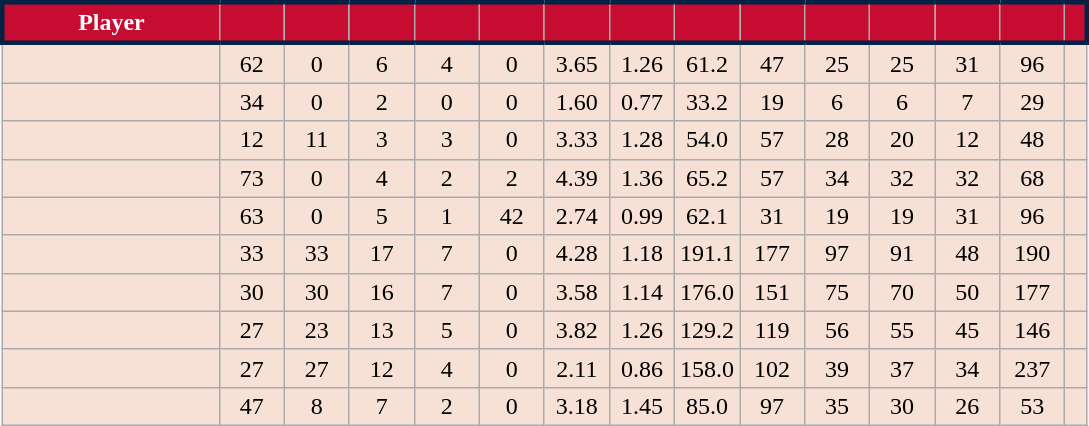<table class="wikitable sortable">
<tr>
<th style="background:#c60c30; width:20%; color:#fff; border-top: 3px solid #024; border-bottom: 3px solid #024; border-left: 3px solid #024;">Player</th>
<th style="background:#c60c30; width:6%; color:#fff; border-top: 3px solid #024; border-bottom: 3px solid #024;"></th>
<th style="background:#c60c30; width:6%; color:#fff; border-top: 3px solid #024; border-bottom: 3px solid #024;"></th>
<th style="background:#c60c30; width:6%; color:#fff; border-top: 3px solid #024; border-bottom: 3px solid #024;"></th>
<th style="background:#c60c30; width:6%; color:#fff; border-top: 3px solid #024; border-bottom: 3px solid #024;"></th>
<th style="background:#c60c30; width:6%; color:#fff; border-top: 3px solid #024; border-bottom: 3px solid #024;"></th>
<th style="background:#c60c30; width:6%; color:#fff; border-top: 3px solid #024; border-bottom: 3px solid #024;"></th>
<th style="background:#c60c30; width:6%; color:#fff; border-top: 3px solid #024; border-bottom: 3px solid #024;"></th>
<th style="background:#c60c30; width:6%; color:#fff; border-top: 3px solid #024; border-bottom: 3px solid #024;"></th>
<th style="background:#c60c30; width:6%; color:#fff; border-top: 3px solid #024; border-bottom: 3px solid #024;"></th>
<th style="background:#c60c30; width:6%; color:#fff; border-top: 3px solid #024; border-bottom: 3px solid #024;"></th>
<th style="background:#c60c30; width:6%; color:#fff; border-top: 3px solid #024; border-bottom: 3px solid #024;"></th>
<th style="background:#c60c30; width:6%; color:#fff; border-top: 3px solid #024; border-bottom: 3px solid #024;"></th>
<th style="background:#c60c30; width:6%; color:#fff; border-top: 3px solid #024; border-bottom: 3px solid #024;"></th>
<th style="background:#c60c30; width:6%; color:#fff; border-top: 3px solid #024; border-bottom: 3px solid #024; border-right: 3px solid #024;"></th>
</tr>
<tr style="text-align:center; background:#f7e1d7;">
<td></td>
<td>62</td>
<td>0</td>
<td>6</td>
<td>4</td>
<td>0</td>
<td>3.65</td>
<td>1.26</td>
<td>61.2</td>
<td>47</td>
<td>25</td>
<td>25</td>
<td>31</td>
<td>96</td>
<td></td>
</tr>
<tr style="text-align:center; background:#f7e1d7;">
<td></td>
<td>34</td>
<td>0</td>
<td>2</td>
<td>0</td>
<td>0</td>
<td>1.60</td>
<td>0.77</td>
<td>33.2</td>
<td>19</td>
<td>6</td>
<td>6</td>
<td>7</td>
<td>29</td>
<td></td>
</tr>
<tr style="text-align:center; background:#f7e1d7;">
<td></td>
<td>12</td>
<td>11</td>
<td>3</td>
<td>3</td>
<td>0</td>
<td>3.33</td>
<td>1.28</td>
<td>54.0</td>
<td>57</td>
<td>28</td>
<td>20</td>
<td>12</td>
<td>48</td>
<td></td>
</tr>
<tr style="text-align:center; background:#f7e1d7;">
<td></td>
<td>73</td>
<td>0</td>
<td>4</td>
<td>2</td>
<td>2</td>
<td>4.39</td>
<td>1.36</td>
<td>65.2</td>
<td>57</td>
<td>34</td>
<td>32</td>
<td>32</td>
<td>68</td>
<td></td>
</tr>
<tr style="text-align:center; background:#f7e1d7;">
<td></td>
<td>63</td>
<td>0</td>
<td>5</td>
<td>1</td>
<td>42</td>
<td>2.74</td>
<td>0.99</td>
<td>62.1</td>
<td>31</td>
<td>19</td>
<td>19</td>
<td>31</td>
<td>96</td>
<td></td>
</tr>
<tr style="text-align:center; background:#f7e1d7;">
<td><strong></strong></td>
<td>33</td>
<td>33</td>
<td>17</td>
<td>7</td>
<td>0</td>
<td>4.28</td>
<td>1.18</td>
<td>191.1</td>
<td>177</td>
<td>97</td>
<td>91</td>
<td>48</td>
<td>190</td>
<td></td>
</tr>
<tr style="text-align:center; background:#f7e1d7;">
<td><strong></strong></td>
<td>30</td>
<td>30</td>
<td>16</td>
<td>7</td>
<td>0</td>
<td>3.58</td>
<td>1.14</td>
<td>176.0</td>
<td>151</td>
<td>75</td>
<td>70</td>
<td>50</td>
<td>177</td>
<td></td>
</tr>
<tr style="text-align:center; background:#f7e1d7;">
<td></td>
<td>27</td>
<td>23</td>
<td>13</td>
<td>5</td>
<td>0</td>
<td>3.82</td>
<td>1.26</td>
<td>129.2</td>
<td>119</td>
<td>56</td>
<td>55</td>
<td>45</td>
<td>146</td>
<td></td>
</tr>
<tr style="text-align:center; background:#f7e1d7;">
<td></td>
<td>27</td>
<td>27</td>
<td>12</td>
<td>4</td>
<td>0</td>
<td>2.11</td>
<td>0.86</td>
<td>158.0</td>
<td>102</td>
<td>39</td>
<td>37</td>
<td>34</td>
<td>237</td>
<td></td>
</tr>
<tr style="text-align:center; background:#f7e1d7;">
<td></td>
<td>47</td>
<td>8</td>
<td>7</td>
<td>2</td>
<td>0</td>
<td>3.18</td>
<td>1.45</td>
<td>85.0</td>
<td>97</td>
<td>35</td>
<td>30</td>
<td>26</td>
<td>53</td>
<td></td>
</tr>
</table>
